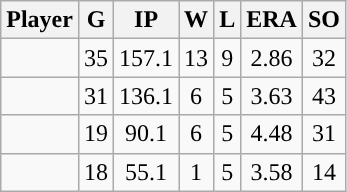<table class="wikitable sortable" style="text-align:center;">
<tr>
<th>Player</th>
<th>G</th>
<th>IP</th>
<th>W</th>
<th>L</th>
<th>ERA</th>
<th>SO</th>
</tr>
<tr>
<td></td>
<td>35</td>
<td>157.1</td>
<td>13</td>
<td>9</td>
<td>2.86</td>
<td>32</td>
</tr>
<tr>
<td></td>
<td>31</td>
<td>136.1</td>
<td>6</td>
<td>5</td>
<td>3.63</td>
<td>43</td>
</tr>
<tr>
<td></td>
<td>19</td>
<td>90.1</td>
<td>6</td>
<td>5</td>
<td>4.48</td>
<td>31</td>
</tr>
<tr>
<td></td>
<td>18</td>
<td>55.1</td>
<td>1</td>
<td>5</td>
<td>3.58</td>
<td>14</td>
</tr>
</table>
